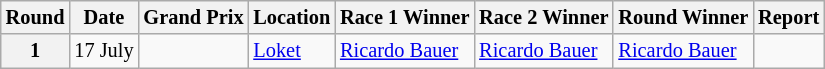<table class="wikitable" style="font-size: 85%;">
<tr>
<th>Round</th>
<th>Date</th>
<th>Grand Prix</th>
<th>Location</th>
<th>Race 1 Winner</th>
<th>Race 2 Winner</th>
<th>Round Winner</th>
<th>Report</th>
</tr>
<tr>
<th>1</th>
<td>17 July</td>
<td></td>
<td><a href='#'>Loket</a></td>
<td> <a href='#'>Ricardo Bauer</a></td>
<td> <a href='#'>Ricardo Bauer</a></td>
<td> <a href='#'>Ricardo Bauer</a></td>
<td></td>
</tr>
</table>
